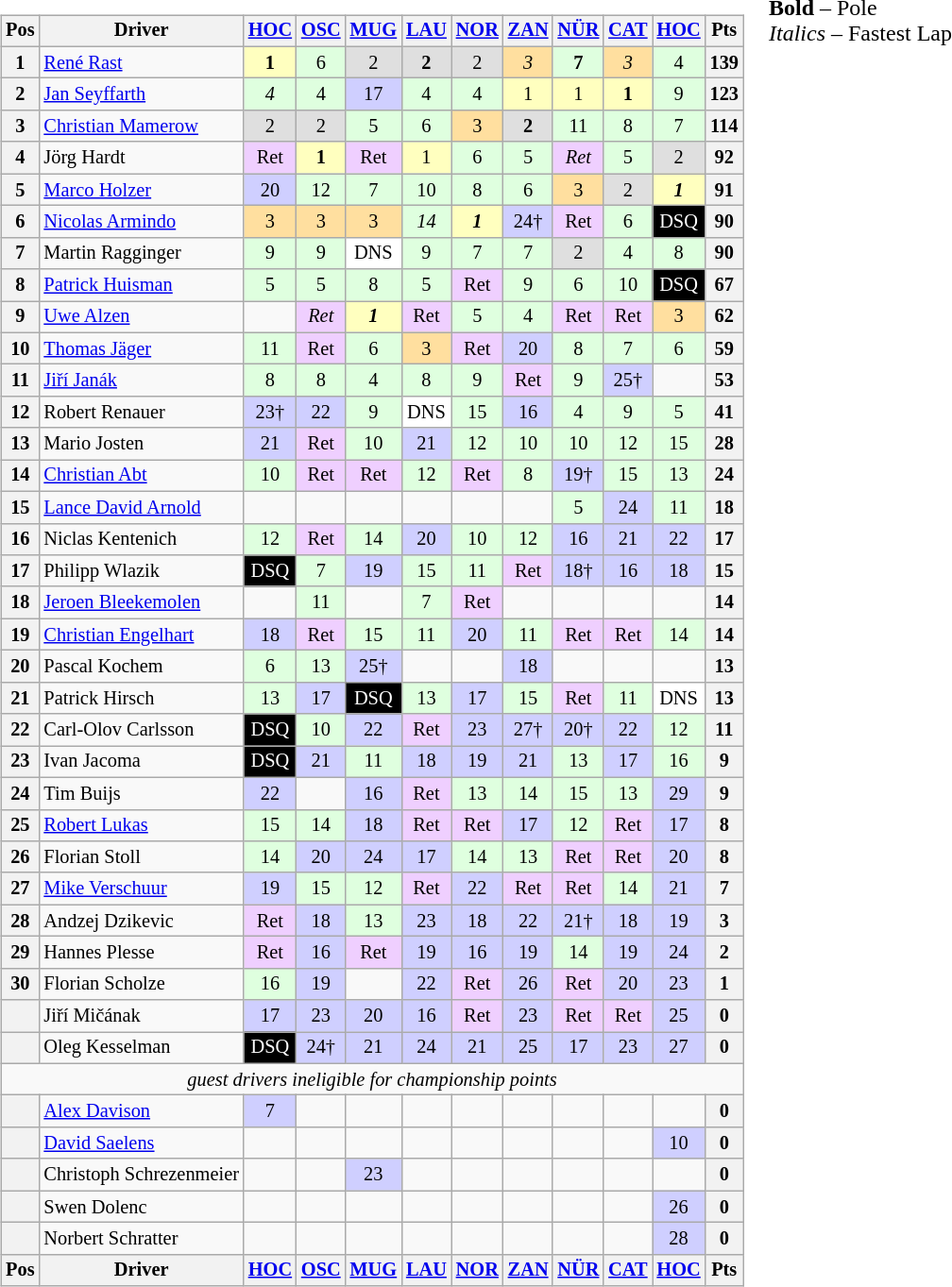<table>
<tr>
<td><br><table class="wikitable" style="font-size:85%; text-align:center">
<tr valign="top">
<th valign="middle">Pos</th>
<th valign="middle">Driver</th>
<th><a href='#'>HOC</a><br></th>
<th><a href='#'>OSC</a><br></th>
<th><a href='#'>MUG</a><br></th>
<th><a href='#'>LAU</a><br></th>
<th><a href='#'>NOR</a><br></th>
<th><a href='#'>ZAN</a><br></th>
<th><a href='#'>NÜR</a><br></th>
<th><a href='#'>CAT</a><br></th>
<th><a href='#'>HOC</a><br></th>
<th valign="middle">Pts</th>
</tr>
<tr>
<th>1</th>
<td align=left> <a href='#'>René Rast</a></td>
<td style="background:#FFFFBF;"><strong>1</strong></td>
<td style="background:#DFFFDF;">6</td>
<td style="background:#DFDFDF;">2</td>
<td style="background:#DFDFDF;"><strong>2</strong></td>
<td style="background:#DFDFDF;">2</td>
<td style="background:#FFDF9F;"><em>3</em></td>
<td style="background:#DFFFDF;"><strong>7</strong></td>
<td style="background:#FFDF9F;"><em>3</em></td>
<td style="background:#DFFFDF;">4</td>
<th>139</th>
</tr>
<tr>
<th>2</th>
<td align=left> <a href='#'>Jan Seyffarth</a></td>
<td style="background:#DFFFDF;"><em>4</em></td>
<td style="background:#DFFFDF;">4</td>
<td style="background:#CFCFFF;">17</td>
<td style="background:#DFFFDF;">4</td>
<td style="background:#DFFFDF;">4</td>
<td style="background:#FFFFBF;">1</td>
<td style="background:#FFFFBF;">1</td>
<td style="background:#FFFFBF;"><strong>1</strong></td>
<td style="background:#DFFFDF;">9</td>
<th>123</th>
</tr>
<tr>
<th>3</th>
<td align=left> <a href='#'>Christian Mamerow</a></td>
<td style="background:#DFDFDF;">2</td>
<td style="background:#DFDFDF;">2</td>
<td style="background:#DFFFDF;">5</td>
<td style="background:#DFFFDF;">6</td>
<td style="background:#FFDF9F;">3</td>
<td style="background:#DFDFDF;"><strong>2</strong></td>
<td style="background:#DFFFDF;">11</td>
<td style="background:#DFFFDF;">8</td>
<td style="background:#DFFFDF;">7</td>
<th>114</th>
</tr>
<tr>
<th>4</th>
<td align=left> Jörg Hardt</td>
<td style="background:#EFCFFF;">Ret</td>
<td style="background:#FFFFBF;"><strong>1</strong></td>
<td style="background:#EFCFFF;">Ret</td>
<td style="background:#FFFFBF;">1</td>
<td style="background:#DFFFDF;">6</td>
<td style="background:#DFFFDF;">5</td>
<td style="background:#EFCFFF;"><em>Ret</em></td>
<td style="background:#DFFFDF;">5</td>
<td style="background:#DFDFDF;">2</td>
<th>92</th>
</tr>
<tr>
<th>5</th>
<td align=left> <a href='#'>Marco Holzer</a></td>
<td style="background:#CFCFFF;">20</td>
<td style="background:#DFFFDF;">12</td>
<td style="background:#DFFFDF;">7</td>
<td style="background:#DFFFDF;">10</td>
<td style="background:#DFFFDF;">8</td>
<td style="background:#DFFFDF;">6</td>
<td style="background:#FFDF9F;">3</td>
<td style="background:#DFDFDF;">2</td>
<td style="background:#FFFFBF;"><strong><em>1</em></strong></td>
<th>91</th>
</tr>
<tr>
<th>6</th>
<td align=left> <a href='#'>Nicolas Armindo</a></td>
<td style="background:#FFDF9F;">3</td>
<td style="background:#FFDF9F;">3</td>
<td style="background:#FFDF9F;">3</td>
<td style="background:#DFFFDF;"><em>14</em></td>
<td style="background:#FFFFBF;"><strong><em>1</em></strong></td>
<td style="background:#CFCFFF;">24†</td>
<td style="background:#EFCFFF;">Ret</td>
<td style="background:#DFFFDF;">6</td>
<td style="background:#000000; color:white;">DSQ</td>
<th>90</th>
</tr>
<tr>
<th>7</th>
<td align=left> Martin Ragginger</td>
<td style="background:#DFFFDF;">9</td>
<td style="background:#DFFFDF;">9</td>
<td style="background:#FFFFFF;">DNS</td>
<td style="background:#DFFFDF;">9</td>
<td style="background:#DFFFDF;">7</td>
<td style="background:#DFFFDF;">7</td>
<td style="background:#DFDFDF;">2</td>
<td style="background:#DFFFDF;">4</td>
<td style="background:#DFFFDF;">8</td>
<th>90</th>
</tr>
<tr>
<th>8</th>
<td align=left> <a href='#'>Patrick Huisman</a></td>
<td style="background:#DFFFDF;">5</td>
<td style="background:#DFFFDF;">5</td>
<td style="background:#DFFFDF;">8</td>
<td style="background:#DFFFDF;">5</td>
<td style="background:#EFCFFF;">Ret</td>
<td style="background:#DFFFDF;">9</td>
<td style="background:#DFFFDF;">6</td>
<td style="background:#DFFFDF;">10</td>
<td style="background:#000000; color:white;">DSQ</td>
<th>67</th>
</tr>
<tr>
<th>9</th>
<td align=left> <a href='#'>Uwe Alzen</a></td>
<td></td>
<td style="background:#EFCFFF;"><em>Ret</em></td>
<td style="background:#FFFFBF;"><strong><em>1</em></strong></td>
<td style="background:#EFCFFF;">Ret</td>
<td style="background:#DFFFDF;">5</td>
<td style="background:#DFFFDF;">4</td>
<td style="background:#EFCFFF;">Ret</td>
<td style="background:#EFCFFF;">Ret</td>
<td style="background:#FFDF9F;">3</td>
<th>62</th>
</tr>
<tr>
<th>10</th>
<td align=left> <a href='#'>Thomas Jäger</a></td>
<td style="background:#DFFFDF;">11</td>
<td style="background:#EFCFFF;">Ret</td>
<td style="background:#DFFFDF;">6</td>
<td style="background:#FFDF9F;">3</td>
<td style="background:#EFCFFF;">Ret</td>
<td style="background:#CFCFFF;">20</td>
<td style="background:#DFFFDF;">8</td>
<td style="background:#DFFFDF;">7</td>
<td style="background:#DFFFDF;">6</td>
<th>59</th>
</tr>
<tr>
<th>11</th>
<td align=left> <a href='#'>Jiří Janák</a></td>
<td style="background:#DFFFDF;">8</td>
<td style="background:#DFFFDF;">8</td>
<td style="background:#DFFFDF;">4</td>
<td style="background:#DFFFDF;">8</td>
<td style="background:#DFFFDF;">9</td>
<td style="background:#EFCFFF;">Ret</td>
<td style="background:#DFFFDF;">9</td>
<td style="background:#CFCFFF;">25†</td>
<td></td>
<th>53</th>
</tr>
<tr>
<th>12</th>
<td align=left> Robert Renauer</td>
<td style="background:#CFCFFF;">23†</td>
<td style="background:#CFCFFF;">22</td>
<td style="background:#DFFFDF;">9</td>
<td style="background:#FFFFFF;">DNS</td>
<td style="background:#DFFFDF;">15</td>
<td style="background:#CFCFFF;">16</td>
<td style="background:#DFFFDF;">4</td>
<td style="background:#DFFFDF;">9</td>
<td style="background:#DFFFDF;">5</td>
<th>41</th>
</tr>
<tr>
<th>13</th>
<td align=left> Mario Josten</td>
<td style="background:#CFCFFF;">21</td>
<td style="background:#EFCFFF;">Ret</td>
<td style="background:#DFFFDF;">10</td>
<td style="background:#CFCFFF;">21</td>
<td style="background:#DFFFDF;">12</td>
<td style="background:#DFFFDF;">10</td>
<td style="background:#DFFFDF;">10</td>
<td style="background:#DFFFDF;">12</td>
<td style="background:#DFFFDF;">15</td>
<th>28</th>
</tr>
<tr>
<th>14</th>
<td align=left> <a href='#'>Christian Abt</a></td>
<td style="background:#DFFFDF;">10</td>
<td style="background:#EFCFFF;">Ret</td>
<td style="background:#EFCFFF;">Ret</td>
<td style="background:#DFFFDF;">12</td>
<td style="background:#EFCFFF;">Ret</td>
<td style="background:#DFFFDF;">8</td>
<td style="background:#CFCFFF;">19†</td>
<td style="background:#DFFFDF;">15</td>
<td style="background:#DFFFDF;">13</td>
<th>24</th>
</tr>
<tr>
<th>15</th>
<td align=left> <a href='#'>Lance David Arnold</a></td>
<td></td>
<td></td>
<td></td>
<td></td>
<td></td>
<td></td>
<td style="background:#DFFFDF;">5</td>
<td style="background:#CFCFFF;">24</td>
<td style="background:#DFFFDF;">11</td>
<th>18</th>
</tr>
<tr>
<th>16</th>
<td align=left> Niclas Kentenich</td>
<td style="background:#DFFFDF;">12</td>
<td style="background:#EFCFFF;">Ret</td>
<td style="background:#DFFFDF;">14</td>
<td style="background:#CFCFFF;">20</td>
<td style="background:#DFFFDF;">10</td>
<td style="background:#DFFFDF;">12</td>
<td style="background:#CFCFFF;">16</td>
<td style="background:#CFCFFF;">21</td>
<td style="background:#CFCFFF;">22</td>
<th>17</th>
</tr>
<tr>
<th>17</th>
<td align=left> Philipp Wlazik</td>
<td style="background:#000000; color:white;">DSQ</td>
<td style="background:#DFFFDF;">7</td>
<td style="background:#CFCFFF;">19</td>
<td style="background:#DFFFDF;">15</td>
<td style="background:#DFFFDF;">11</td>
<td style="background:#EFCFFF;">Ret</td>
<td style="background:#CFCFFF;">18†</td>
<td style="background:#CFCFFF;">16</td>
<td style="background:#CFCFFF;">18</td>
<th>15</th>
</tr>
<tr>
<th>18</th>
<td align=left> <a href='#'>Jeroen Bleekemolen</a></td>
<td></td>
<td style="background:#DFFFDF;">11</td>
<td></td>
<td style="background:#DFFFDF;">7</td>
<td style="background:#EFCFFF;">Ret</td>
<td></td>
<td></td>
<td></td>
<td></td>
<th>14</th>
</tr>
<tr>
<th>19</th>
<td align=left> <a href='#'>Christian Engelhart</a></td>
<td style="background:#CFCFFF;">18</td>
<td style="background:#EFCFFF;">Ret</td>
<td style="background:#DFFFDF;">15</td>
<td style="background:#DFFFDF;">11</td>
<td style="background:#CFCFFF;">20</td>
<td style="background:#DFFFDF;">11</td>
<td style="background:#EFCFFF;">Ret</td>
<td style="background:#EFCFFF;">Ret</td>
<td style="background:#DFFFDF;">14</td>
<th>14</th>
</tr>
<tr>
<th>20</th>
<td align=left> Pascal Kochem</td>
<td style="background:#DFFFDF;">6</td>
<td style="background:#DFFFDF;">13</td>
<td style="background:#CFCFFF;">25†</td>
<td></td>
<td></td>
<td style="background:#CFCFFF;">18</td>
<td></td>
<td></td>
<td></td>
<th>13</th>
</tr>
<tr>
<th>21</th>
<td align=left> Patrick Hirsch</td>
<td style="background:#DFFFDF;">13</td>
<td style="background:#CFCFFF;">17</td>
<td style="background:#000000; color:white;">DSQ</td>
<td style="background:#DFFFDF;">13</td>
<td style="background:#CFCFFF;">17</td>
<td style="background:#DFFFDF;">15</td>
<td style="background:#EFCFFF;">Ret</td>
<td style="background:#DFFFDF;">11</td>
<td style="background:#FFFFFF;">DNS</td>
<th>13</th>
</tr>
<tr>
<th>22</th>
<td align=left> Carl-Olov Carlsson</td>
<td style="background:#000000; color:white;">DSQ</td>
<td style="background:#DFFFDF;">10</td>
<td style="background:#CFCFFF;">22</td>
<td style="background:#EFCFFF;">Ret</td>
<td style="background:#CFCFFF;">23</td>
<td style="background:#CFCFFF;">27†</td>
<td style="background:#CFCFFF;">20†</td>
<td style="background:#CFCFFF;">22</td>
<td style="background:#DFFFDF;">12</td>
<th>11</th>
</tr>
<tr>
<th>23</th>
<td align=left> Ivan Jacoma</td>
<td style="background:#000000; color:white;">DSQ</td>
<td style="background:#CFCFFF;">21</td>
<td style="background:#DFFFDF;">11</td>
<td style="background:#CFCFFF;">18</td>
<td style="background:#CFCFFF;">19</td>
<td style="background:#CFCFFF;">21</td>
<td style="background:#DFFFDF;">13</td>
<td style="background:#CFCFFF;">17</td>
<td style="background:#DFFFDF;">16</td>
<th>9</th>
</tr>
<tr>
<th>24</th>
<td align=left> Tim Buijs</td>
<td style="background:#CFCFFF;">22</td>
<td></td>
<td style="background:#CFCFFF;">16</td>
<td style="background:#EFCFFF;">Ret</td>
<td style="background:#DFFFDF;">13</td>
<td style="background:#DFFFDF;">14</td>
<td style="background:#DFFFDF;">15</td>
<td style="background:#DFFFDF;">13</td>
<td style="background:#CFCFFF;">29</td>
<th>9</th>
</tr>
<tr>
<th>25</th>
<td align=left> <a href='#'>Robert Lukas</a></td>
<td style="background:#DFFFDF;">15</td>
<td style="background:#DFFFDF;">14</td>
<td style="background:#CFCFFF;">18</td>
<td style="background:#EFCFFF;">Ret</td>
<td style="background:#EFCFFF;">Ret</td>
<td style="background:#CFCFFF;">17</td>
<td style="background:#DFFFDF;">12</td>
<td style="background:#EFCFFF;">Ret</td>
<td style="background:#CFCFFF;">17</td>
<th>8</th>
</tr>
<tr>
<th>26</th>
<td align=left> Florian Stoll</td>
<td style="background:#DFFFDF;">14</td>
<td style="background:#CFCFFF;">20</td>
<td style="background:#CFCFFF;">24</td>
<td style="background:#CFCFFF;">17</td>
<td style="background:#DFFFDF;">14</td>
<td style="background:#DFFFDF;">13</td>
<td style="background:#EFCFFF;">Ret</td>
<td style="background:#EFCFFF;">Ret</td>
<td style="background:#CFCFFF;">20</td>
<th>8</th>
</tr>
<tr>
<th>27</th>
<td align=left> <a href='#'>Mike Verschuur</a></td>
<td style="background:#CFCFFF;">19</td>
<td style="background:#DFFFDF;">15</td>
<td style="background:#DFFFDF;">12</td>
<td style="background:#EFCFFF;">Ret</td>
<td style="background:#CFCFFF;">22</td>
<td style="background:#EFCFFF;">Ret</td>
<td style="background:#EFCFFF;">Ret</td>
<td style="background:#DFFFDF;">14</td>
<td style="background:#CFCFFF;">21</td>
<th>7</th>
</tr>
<tr>
<th>28</th>
<td align=left> Andzej Dzikevic</td>
<td style="background:#EFCFFF;">Ret</td>
<td style="background:#CFCFFF;">18</td>
<td style="background:#DFFFDF;">13</td>
<td style="background:#CFCFFF;">23</td>
<td style="background:#CFCFFF;">18</td>
<td style="background:#CFCFFF;">22</td>
<td style="background:#CFCFFF;">21†</td>
<td style="background:#CFCFFF;">18</td>
<td style="background:#CFCFFF;">19</td>
<th>3</th>
</tr>
<tr>
<th>29</th>
<td align=left> Hannes Plesse</td>
<td style="background:#EFCFFF;">Ret</td>
<td style="background:#CFCFFF;">16</td>
<td style="background:#EFCFFF;">Ret</td>
<td style="background:#CFCFFF;">19</td>
<td style="background:#CFCFFF;">16</td>
<td style="background:#CFCFFF;">19</td>
<td style="background:#DFFFDF;">14</td>
<td style="background:#CFCFFF;">19</td>
<td style="background:#CFCFFF;">24</td>
<th>2</th>
</tr>
<tr>
<th>30</th>
<td align=left> Florian Scholze</td>
<td style="background:#DFFFDF;">16</td>
<td style="background:#CFCFFF;">19</td>
<td></td>
<td style="background:#CFCFFF;">22</td>
<td style="background:#EFCFFF;">Ret</td>
<td style="background:#CFCFFF;">26</td>
<td style="background:#EFCFFF;">Ret</td>
<td style="background:#CFCFFF;">20</td>
<td style="background:#CFCFFF;">23</td>
<th>1</th>
</tr>
<tr>
<th></th>
<td align=left> Jiří Mičának</td>
<td style="background:#CFCFFF;">17</td>
<td style="background:#CFCFFF;">23</td>
<td style="background:#CFCFFF;">20</td>
<td style="background:#CFCFFF;">16</td>
<td style="background:#EFCFFF;">Ret</td>
<td style="background:#CFCFFF;">23</td>
<td style="background:#EFCFFF;">Ret</td>
<td style="background:#EFCFFF;">Ret</td>
<td style="background:#CFCFFF;">25</td>
<th>0</th>
</tr>
<tr>
<th></th>
<td align=left> Oleg Kesselman</td>
<td style="background:#000000; color:white;">DSQ</td>
<td style="background:#CFCFFF;">24†</td>
<td style="background:#CFCFFF;">21</td>
<td style="background:#CFCFFF;">24</td>
<td style="background:#CFCFFF;">21</td>
<td style="background:#CFCFFF;">25</td>
<td style="background:#CFCFFF;">17</td>
<td style="background:#CFCFFF;">23</td>
<td style="background:#CFCFFF;">27</td>
<th>0</th>
</tr>
<tr>
<td colspan=16 align=center><em>guest drivers ineligible for championship points</em></td>
</tr>
<tr>
<th></th>
<td align=left> <a href='#'>Alex Davison</a></td>
<td style="background:#CFCFFF;">7</td>
<td></td>
<td></td>
<td></td>
<td></td>
<td></td>
<td></td>
<td></td>
<td></td>
<th>0</th>
</tr>
<tr>
<th></th>
<td align=left> <a href='#'>David Saelens</a></td>
<td></td>
<td></td>
<td></td>
<td></td>
<td></td>
<td></td>
<td></td>
<td></td>
<td style="background:#CFCFFF;">10</td>
<th>0</th>
</tr>
<tr>
<th></th>
<td align=left> Christoph Schrezenmeier</td>
<td></td>
<td></td>
<td style="background:#CFCFFF;">23</td>
<td></td>
<td></td>
<td></td>
<td></td>
<td></td>
<td></td>
<th>0</th>
</tr>
<tr>
<th></th>
<td align=left> Swen Dolenc</td>
<td></td>
<td></td>
<td></td>
<td></td>
<td></td>
<td></td>
<td></td>
<td></td>
<td style="background:#CFCFFF;">26</td>
<th>0</th>
</tr>
<tr>
<th></th>
<td align=left> Norbert Schratter</td>
<td></td>
<td></td>
<td></td>
<td></td>
<td></td>
<td></td>
<td></td>
<td></td>
<td style="background:#CFCFFF;">28</td>
<th>0</th>
</tr>
<tr>
<th valign="middle">Pos</th>
<th valign="middle">Driver</th>
<th><a href='#'>HOC</a><br></th>
<th><a href='#'>OSC</a><br></th>
<th><a href='#'>MUG</a><br></th>
<th><a href='#'>LAU</a><br></th>
<th><a href='#'>NOR</a><br></th>
<th><a href='#'>ZAN</a><br></th>
<th><a href='#'>NÜR</a><br></th>
<th><a href='#'>CAT</a><br></th>
<th><a href='#'>HOC</a><br></th>
<th valign="middle">Pts</th>
</tr>
</table>
</td>
<td valign="top"><br>
<span><strong>Bold</strong> – Pole<br>
<em>Italics</em> – Fastest Lap</span></td>
</tr>
</table>
